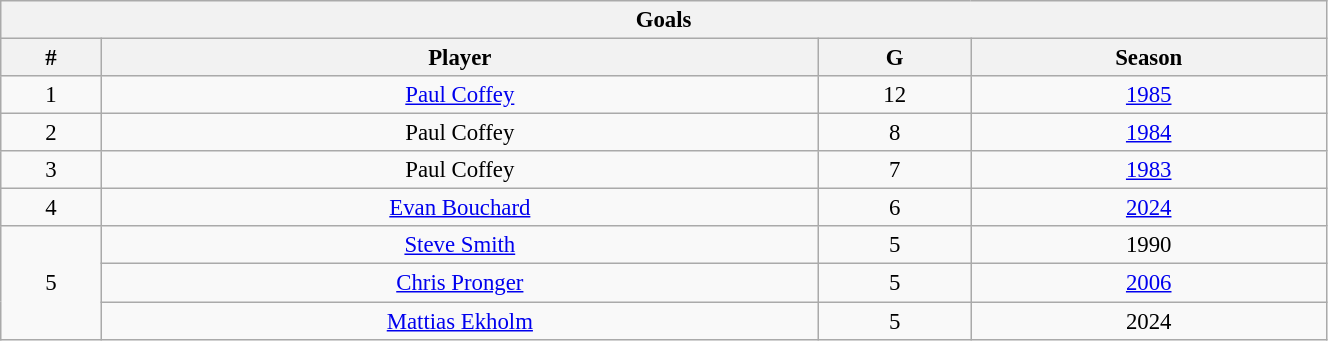<table class="wikitable" style="text-align: center; font-size: 95%" width="70%">
<tr>
<th colspan="4">Goals</th>
</tr>
<tr>
<th>#</th>
<th>Player</th>
<th>G</th>
<th>Season</th>
</tr>
<tr>
<td>1</td>
<td><a href='#'>Paul Coffey</a></td>
<td>12</td>
<td><a href='#'>1985</a></td>
</tr>
<tr>
<td>2</td>
<td>Paul Coffey</td>
<td>8</td>
<td><a href='#'>1984</a></td>
</tr>
<tr>
<td>3</td>
<td>Paul Coffey</td>
<td>7</td>
<td><a href='#'>1983</a></td>
</tr>
<tr>
<td>4</td>
<td><a href='#'>Evan Bouchard</a></td>
<td>6</td>
<td><a href='#'>2024</a></td>
</tr>
<tr>
<td rowspan="3">5</td>
<td><a href='#'>Steve Smith</a></td>
<td>5</td>
<td>1990</td>
</tr>
<tr>
<td><a href='#'>Chris Pronger</a></td>
<td>5</td>
<td><a href='#'>2006</a></td>
</tr>
<tr>
<td><a href='#'>Mattias Ekholm</a></td>
<td>5</td>
<td>2024</td>
</tr>
</table>
